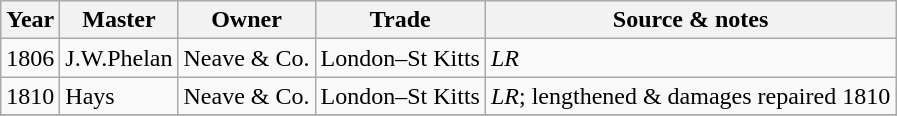<table class=" wikitable">
<tr>
<th>Year</th>
<th>Master</th>
<th>Owner</th>
<th>Trade</th>
<th>Source & notes</th>
</tr>
<tr>
<td>1806</td>
<td>J.W.Phelan</td>
<td>Neave & Co.</td>
<td>London–St Kitts</td>
<td><em>LR</em></td>
</tr>
<tr>
<td>1810</td>
<td>Hays</td>
<td>Neave & Co.</td>
<td>London–St Kitts</td>
<td><em>LR</em>; lengthened & damages repaired 1810</td>
</tr>
<tr>
</tr>
</table>
